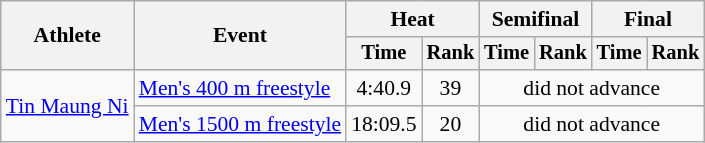<table class=wikitable style="font-size:90%">
<tr>
<th rowspan="2">Athlete</th>
<th rowspan="2">Event</th>
<th colspan="2">Heat</th>
<th colspan="2">Semifinal</th>
<th colspan="2">Final</th>
</tr>
<tr style="font-size:95%">
<th>Time</th>
<th>Rank</th>
<th>Time</th>
<th>Rank</th>
<th>Time</th>
<th>Rank</th>
</tr>
<tr align=center>
<td align=left rowspan=2><a href='#'>Tin Maung Ni</a></td>
<td align=left><a href='#'>Men's 400 m freestyle</a></td>
<td>4:40.9</td>
<td>39</td>
<td colspan=4>did not advance</td>
</tr>
<tr align=center>
<td align=left><a href='#'>Men's 1500 m freestyle</a></td>
<td>18:09.5</td>
<td>20</td>
<td colspan=4>did not advance</td>
</tr>
</table>
